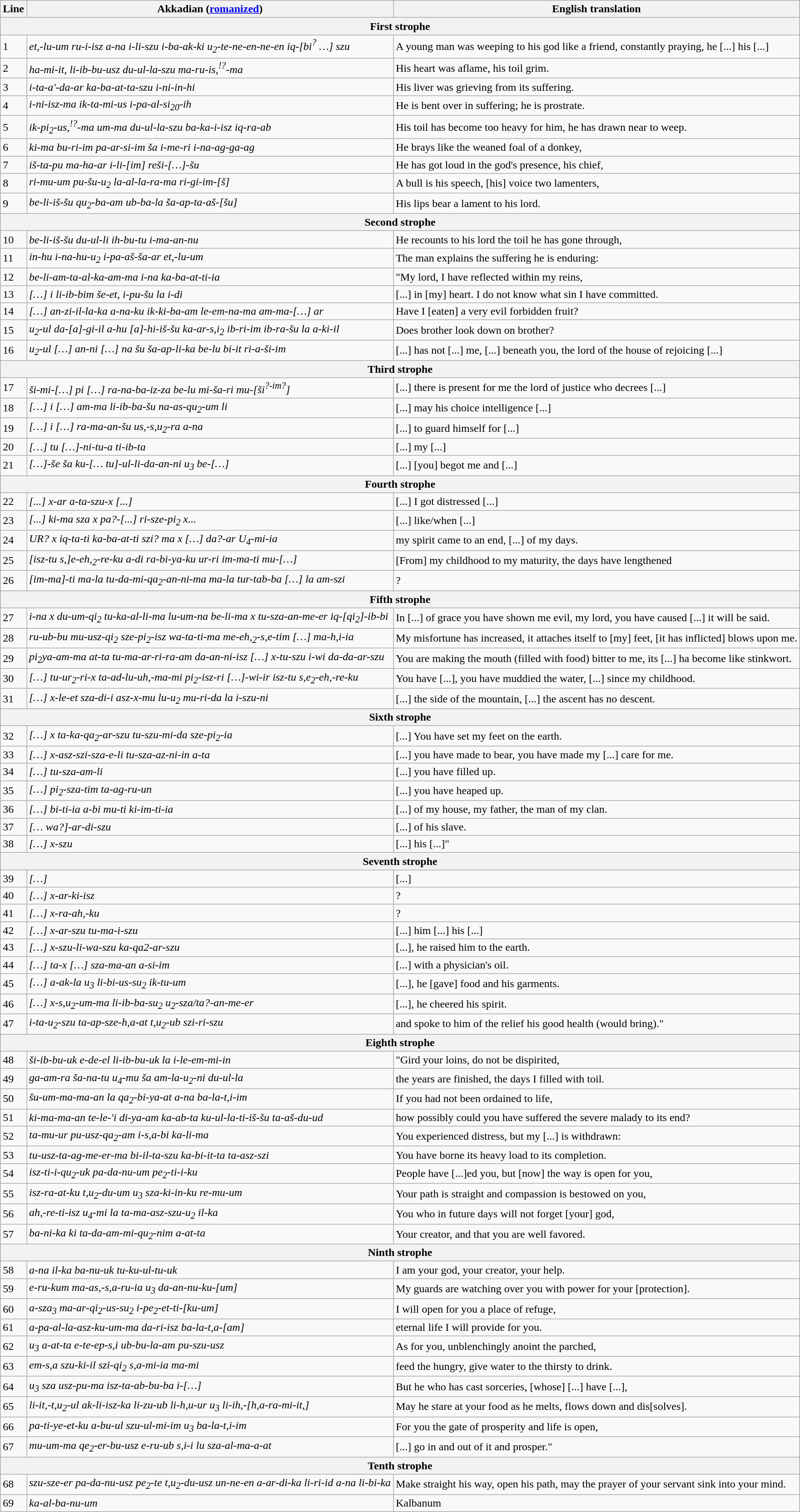<table class="wikitable">
<tr>
<th>Line</th>
<th>Akkadian (<a href='#'>romanized</a>)</th>
<th>English translation</th>
</tr>
<tr>
<th colspan="3">First strophe</th>
</tr>
<tr>
<td>1</td>
<td><em>et,-lu-um ru-i-isz a-na i-li-szu i-ba-ak-ki u<sub>2</sub>-te-ne-en-ne-en iq-[bi<sup>?</sup> …] szu</em></td>
<td>A young man was weeping to his god like a friend, constantly praying, he [...] his [...]</td>
</tr>
<tr>
<td>2</td>
<td><em>ha-mi-it, li-ib-bu-usz du-ul-la-szu ma-ru-is,<sup>!?</sup>-ma</em></td>
<td>His heart was aflame, his toil grim.</td>
</tr>
<tr>
<td>3</td>
<td><em>i-ta-a'-da-ar ka-ba-at-ta-szu i-ni-in-hi</em></td>
<td>His liver was grieving from its suffering.</td>
</tr>
<tr>
<td>4</td>
<td><em>i-ni-isz-ma ik-ta-mi-us i-pa-al-si<sub>20</sub>-ih</em></td>
<td>He is bent over in suffering; he is prostrate.</td>
</tr>
<tr>
<td>5</td>
<td><em>ik-pi<sub>2</sub>-us,<sup>!?</sup>-ma um-ma du-ul-la-szu ba-ka-i-isz iq-ra-ab</em></td>
<td>His toil has become too heavy for him, he has drawn near to weep.</td>
</tr>
<tr>
<td>6</td>
<td><em>ki-ma bu-ri-im pa-ar-si-im ša i-me-ri i-na-ag-ga-ag</em></td>
<td>He brays like the weaned foal of a donkey,</td>
</tr>
<tr>
<td>7</td>
<td><em>iš-ta-pu ma-ha-ar i-li-[im] reši-[…]-šu</em></td>
<td>He has got loud in the god's presence, his chief,</td>
</tr>
<tr>
<td>8</td>
<td><em>ri-mu-um pu-šu-u<sub>2</sub> la-al-la-ra-ma ri-gi-im-[š]</em></td>
<td>A bull is his speech, [his] voice two lamenters,</td>
</tr>
<tr>
<td>9</td>
<td><em>be-li-iš-šu qu<sub>2</sub>-ba-am ub-ba-la ša-ap-ta-aš-[šu]</em></td>
<td>His lips bear a lament to his lord.</td>
</tr>
<tr>
<th colspan="3">Second strophe</th>
</tr>
<tr>
<td>10</td>
<td><em>be-li-iš-šu du-ul-li ih-bu-tu i-ma-an-nu</em></td>
<td>He recounts to his lord the toil he has gone through,</td>
</tr>
<tr>
<td>11</td>
<td><em>in-hu i-na-hu-u<sub>2</sub> i-pa-aš-ša-ar et,-lu-um</em></td>
<td>The man explains the suffering he is enduring:</td>
</tr>
<tr>
<td>12</td>
<td><em>be-li-am-ta-al-ka-am-ma i-na ka-ba-at-ti-ia</em></td>
<td>"My lord, I have reflected within my reins,</td>
</tr>
<tr>
<td>13</td>
<td><em>[…] i li-ib-bim še-et, i-pu-šu la i-di</em></td>
<td>[...] in [my] heart. I do not know what sin I have committed.</td>
</tr>
<tr>
<td>14</td>
<td><em>[…] an-zi-il-la-ka a-na-ku ik-ki-ba-am le-em-na-ma am-ma-[…] ar</em></td>
<td>Have I [eaten] a very evil forbidden fruit?</td>
</tr>
<tr>
<td>15</td>
<td><em>u<sub>2</sub>-ul da-[a]-gi-il a-hu [a]-hi-iš-šu ka-ar-s,i<sub>2</sub> ib-ri-im ib-ra-šu la a-ki-il</em></td>
<td>Does brother look down on brother?</td>
</tr>
<tr>
<td>16</td>
<td><em>u<sub>2</sub>-ul […] an-ni […] na šu ša-ap-li-ka be-lu bi-it ri-a-ši-im</em></td>
<td>[...] has not [...] me, [...] beneath you, the lord of the house of rejoicing [...]</td>
</tr>
<tr>
<th colspan="3">Third strophe</th>
</tr>
<tr>
<td>17</td>
<td><em>ši-mi-[…] pi […] ra-na-ba-iz-za be-lu mi-ša-ri mu-[ši<sup>?-im?</sup>]</em></td>
<td>[...] there is present for me the lord of justice who decrees [...]</td>
</tr>
<tr>
<td>18</td>
<td><em>[…] i […] am-ma li-ib-ba-šu na-as-qu<sub>2</sub>-um li</em></td>
<td>[...] may his choice intelligence [...]</td>
</tr>
<tr>
<td>19</td>
<td><em>[…] i […] ra-ma-an-šu us,-s,u<sub>2</sub>-ra a-na</em></td>
<td>[...] to guard himself for [...]</td>
</tr>
<tr>
<td>20</td>
<td><em>[…] tu […]-ni-tu-a ti-ib-ta</em></td>
<td>[...] my [...]</td>
</tr>
<tr>
<td>21</td>
<td><em>[…]-še ša ku-[… tu]-ul-li-da-an-ni u<sub>3</sub> be-[…]</em></td>
<td>[...] [you] begot me and [...]</td>
</tr>
<tr>
<th colspan="3">Fourth strophe</th>
</tr>
<tr>
<td>22</td>
<td><em>[...] x-ar a-ta-szu-x [...]</em></td>
<td>[...] I got distressed [...]</td>
</tr>
<tr>
<td>23</td>
<td><em>[...] ki-ma sza x pa?-[...] ri-sze-pi<sub>2</sub> x...</em></td>
<td>[...] like/when [...]</td>
</tr>
<tr>
<td>24</td>
<td><em>UR? x iq-ta-ti ka-ba-at-ti szi? ma x […] da?-ar U<sub>4</sub>-mi-ia</em></td>
<td>my spirit came to an end, [...] of my days.</td>
</tr>
<tr>
<td>25</td>
<td><em>[isz-tu s,]e-eh,<sub>2</sub>-re-ku a-di ra-bi-ya-ku ur-ri im-ma-ti mu-[…]</em></td>
<td>[From] my childhood to my maturity, the days have lengthened</td>
</tr>
<tr>
<td>26</td>
<td><em>[im-ma]-ti ma-la tu-da-mi-qa<sub>2</sub>-an-ni-ma ma-la tur-tab-ba […] la am-szi</em></td>
<td>?</td>
</tr>
<tr>
<th colspan="3">Fifth strophe</th>
</tr>
<tr>
<td>27</td>
<td><em>i-na x du-um-qi<sub>2</sub> tu-ka-al-li-ma lu-um-na be-li-ma x tu-sza-an-me-er iq-[qi<sub>2</sub>]-ib-bi</em></td>
<td>In [...] of grace you have shown me evil, my lord, you have caused [...] it will be said.</td>
</tr>
<tr>
<td>28</td>
<td><em>ru-ub-bu mu-usz-qi<sub>2</sub> sze-pi<sub>2</sub>-isz wa-ta-ti-ma me-eh,<sub>2</sub>-s,e-tim […] ma-h,i-ia</em></td>
<td>My misfortune has increased, it attaches itself to [my] feet, [it has inflicted] blows upon me.</td>
</tr>
<tr>
<td>29</td>
<td><em>pi<sub>2</sub>ya-am-ma at-ta tu-ma-ar-ri-ra-am da-an-ni-isz […] x-tu-szu i-wi da-da-ar-szu</em></td>
<td>You are making the mouth  (filled with food) bitter to me, its [...] ha become like stinkwort.</td>
</tr>
<tr>
<td>30</td>
<td><em>[…] tu-ur<sub>2</sub>-ri-x ta-ad-lu-uh,-ma-mi pi<sub>2</sub>-isz-ri […]-wi-ir isz-tu s,e<sub>2</sub>-eh,-re-ku</em></td>
<td>You have [...], you have muddied the water, [...] since my childhood.</td>
</tr>
<tr>
<td>31</td>
<td><em>[…] x-le-et sza-di-i asz-x-mu lu-u<sub>2</sub> mu-ri-da la i-szu-ni</em></td>
<td>[...] the side of the mountain, [...] the ascent has no descent.</td>
</tr>
<tr>
<th colspan="3">Sixth strophe</th>
</tr>
<tr>
<td>32</td>
<td><em>[…] x ta-ka-qa<sub>2</sub>-ar-szu tu-szu-mi-da sze-pi<sub>2</sub>-ia</em></td>
<td>[...] You have set my feet on the earth.</td>
</tr>
<tr>
<td>33</td>
<td><em>[…] x-asz-szi-sza-e-li tu-sza-az-ni-in a-ta</em></td>
<td>[...] you have made to bear, you have made my [...] care for me.</td>
</tr>
<tr>
<td>34</td>
<td><em>[…] tu-sza-am-li</em></td>
<td>[...] you have filled up.</td>
</tr>
<tr>
<td>35</td>
<td><em>[…] pi<sub>2</sub>-sza-tim ta-ag-ru-un</em></td>
<td>[...] you have heaped up.</td>
</tr>
<tr>
<td>36</td>
<td><em>[…] bi-ti-ia a-bi mu-ti ki-im-ti-ia</em></td>
<td>[...] of my house, my father, the man of my clan.</td>
</tr>
<tr>
<td>37</td>
<td><em>[… wa?]-ar-di-szu</em></td>
<td>[...] of his slave.</td>
</tr>
<tr>
<td>38</td>
<td><em>[…] x-szu</em></td>
<td>[...] his [...]"</td>
</tr>
<tr>
<th colspan="3">Seventh strophe</th>
</tr>
<tr>
<td>39</td>
<td><em>[…]</em></td>
<td>[...]</td>
</tr>
<tr>
<td>40</td>
<td><em>[…] x-ar-ki-isz</em></td>
<td>?</td>
</tr>
<tr>
<td>41</td>
<td><em>[…] x-ra-ah,-ku</em></td>
<td>?</td>
</tr>
<tr>
<td>42</td>
<td><em>[…] x-ar-szu tu-ma-i-szu</em></td>
<td>[...] him [...] his [...]</td>
</tr>
<tr>
<td>43</td>
<td><em>[…] x-szu-li-wa-szu ka-qa2-ar-szu</em></td>
<td>[...], he raised him to the earth.</td>
</tr>
<tr>
<td>44</td>
<td><em>[…] ta-x […] sza-ma-an a-si-im</em></td>
<td>[...] with a physician's oil.</td>
</tr>
<tr>
<td>45</td>
<td><em>[…] a-ak-la u<sub>3</sub> li-bi-us-su<sub>2</sub> ik-tu-um</em></td>
<td>[...], he [gave] food and his garments.</td>
</tr>
<tr>
<td>46</td>
<td><em>[…] x-s,u<sub>2</sub>-um-ma li-ib-ba-su<sub>2</sub> u<sub>2</sub>-sza/ta?-an-me-er</em></td>
<td>[...], he cheered his spirit.</td>
</tr>
<tr>
<td>47</td>
<td><em>i-ta-u<sub>2</sub>-szu ta-ap-sze-h,a-at t,u<sub>2</sub>-ub szi-ri-szu</em></td>
<td>and spoke to him of the relief his good health (would bring)."</td>
</tr>
<tr>
<th colspan="3">Eighth strophe</th>
</tr>
<tr>
<td>48</td>
<td><em>ši-ib-bu-uk e-de-el li-ib-bu-uk la i-le-em-mi-in</em></td>
<td>"Gird your loins, do not be dispirited,</td>
</tr>
<tr>
<td>49</td>
<td><em>ga-am-ra ša-na-tu u<sub>4</sub>-mu ša am-la-u<sub>2</sub>-ni du-ul-la</em></td>
<td>the years are finished, the days I filled with toil.</td>
</tr>
<tr>
<td>50</td>
<td><em>šu-um-ma-ma-an la qa<sub>2</sub>-bi-ya-at a-na ba-la-t,i-im</em></td>
<td>If you had not been ordained to life,</td>
</tr>
<tr>
<td>51</td>
<td><em>ki-ma-ma-an te-le-'i di-ya-am ka-ab-ta ku-ul-la-ti-iš-šu ta-aš-du-ud</em></td>
<td>how possibly could you have suffered the severe malady to its end?</td>
</tr>
<tr>
<td>52</td>
<td><em>ta-mu-ur pu-usz-qa<sub>2</sub>-am i-s,a-bi ka-li-ma</em></td>
<td>You experienced distress, but my [...] is withdrawn:</td>
</tr>
<tr>
<td>53</td>
<td><em>tu-usz-ta-ag-me-er-ma bi-il-ta-szu ka-bi-it-ta ta-asz-szi</em></td>
<td>You have borne its heavy load to its completion.</td>
</tr>
<tr>
<td>54</td>
<td><em>isz-ti-i-qu<sub>2</sub>-uk pa-da-nu-um pe<sub>2</sub>-ti-i-ku</em></td>
<td>People have [...]ed you, but [now] the way is open for you,</td>
</tr>
<tr>
<td>55</td>
<td><em>isz-ra-at-ku t,u<sub>2</sub>-du-um u<sub>3</sub> sza-ki-in-ku re-mu-um</em></td>
<td>Your path is straight and compassion is bestowed on you,</td>
</tr>
<tr>
<td>56</td>
<td><em>ah,-re-ti-isz u<sub>4</sub>-mi la ta-ma-asz-szu-u<sub>2</sub> il-ka</em></td>
<td>You who in future days will not forget [your] god,</td>
</tr>
<tr>
<td>57</td>
<td><em>ba-ni-ka ki ta-da-am-mi-qu<sub>2</sub>-nim a-at-ta</em></td>
<td>Your creator, and that you are well favored.</td>
</tr>
<tr>
<th colspan="3">Ninth strophe</th>
</tr>
<tr>
<td>58</td>
<td><em>a-na il-ka ba-nu-uk tu-ku-ul-tu-uk</em></td>
<td>I am your god, your creator, your help.</td>
</tr>
<tr>
<td>59</td>
<td><em>e-ru-kum ma-as,-s,a-ru-ia u<sub>3</sub> da-an-nu-ku-[um]</em></td>
<td>My guards are watching over you with power for your [protection].</td>
</tr>
<tr>
<td>60</td>
<td><em>a-sza<sub>3</sub> ma-ar-qi<sub>2</sub>-us-su<sub>2</sub> i-pe<sub>2</sub>-et-ti-[ku-um]</em></td>
<td>I will open for you a place of refuge,</td>
</tr>
<tr>
<td>61</td>
<td><em>a-pa-al-la-asz-ku-um-ma da-ri-isz ba-la-t,a-[am]</em></td>
<td>eternal life I will provide for you.</td>
</tr>
<tr>
<td>62</td>
<td><em>u<sub>3</sub> a-at-ta e-te-ep-s,i ub-bu-la-am pu-szu-usz</em></td>
<td>As for you, unblenchingly anoint the parched,</td>
</tr>
<tr>
<td>63</td>
<td><em>em-s,a szu-ki-il szi-qi<sub>2</sub> s,a-mi-ia ma-mi</em></td>
<td>feed the hungry, give water to the thirsty to drink.</td>
</tr>
<tr>
<td>64</td>
<td><em>u<sub>3</sub> sza usz-pu-ma isz-ta-ab-bu-ba i-[…]</em></td>
<td>But he who has cast sorceries, [whose] [...] have [...],</td>
</tr>
<tr>
<td>65</td>
<td><em>li-it,-t,u<sub>2</sub>-ul ak-li-isz-ka li-zu-ub li-h,u-ur u<sub>3</sub> li-ih,-[h,a-ra-mi-it,]</em></td>
<td>May he stare at your food as he melts, flows down and dis[solves].</td>
</tr>
<tr>
<td>66</td>
<td><em>pa-ti-ye-et-ku a-bu-ul szu-ul-mi-im u<sub>3</sub> ba-la-t,i-im</em></td>
<td>For you the gate of prosperity and life is open,</td>
</tr>
<tr>
<td>67</td>
<td><em>mu-um-ma qe<sub>2</sub>-er-bu-usz e-ru-ub s,i-i lu sza-al-ma-a-at</em></td>
<td>[...] go in and out of it and prosper."</td>
</tr>
<tr>
<th colspan="3">Tenth strophe</th>
</tr>
<tr>
<td>68</td>
<td><em>szu-sze-er pa-da-nu-usz pe<sub>2</sub>-te t,u<sub>2</sub>-du-usz un-ne-en a-ar-di-ka li-ri-id a-na li-bi-ka</em></td>
<td>Make straight his way, open his path, may the prayer of your servant sink into your mind.</td>
</tr>
<tr>
<td>69</td>
<td><em>ka-al-ba-nu-um</em></td>
<td>Kalbanum</td>
</tr>
</table>
